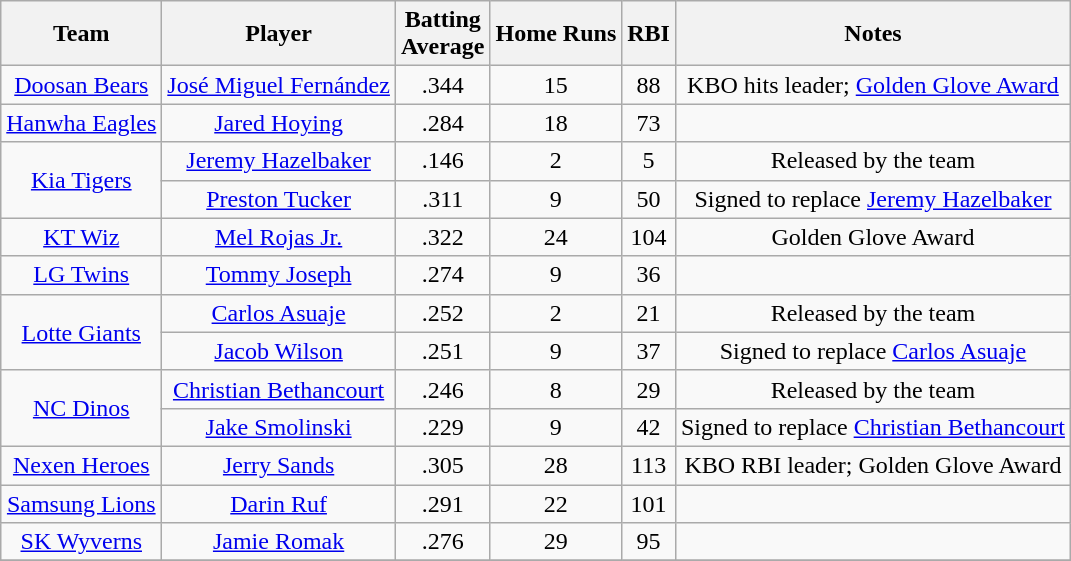<table class="wikitable sortable" style="text-align:center;">
<tr>
<th>Team</th>
<th>Player</th>
<th>Batting<br>Average</th>
<th>Home Runs</th>
<th>RBI</th>
<th>Notes</th>
</tr>
<tr>
<td><a href='#'>Doosan Bears</a></td>
<td><a href='#'>José Miguel Fernández</a></td>
<td>.344</td>
<td>15</td>
<td>88</td>
<td>KBO hits leader; <a href='#'>Golden Glove Award</a></td>
</tr>
<tr>
<td><a href='#'>Hanwha Eagles</a></td>
<td><a href='#'>Jared Hoying</a></td>
<td>.284</td>
<td>18</td>
<td>73</td>
<td></td>
</tr>
<tr>
<td rowspan = 2><a href='#'>Kia Tigers</a></td>
<td><a href='#'>Jeremy Hazelbaker</a></td>
<td>.146</td>
<td>2</td>
<td>5</td>
<td>Released by the team</td>
</tr>
<tr>
<td><a href='#'>Preston Tucker</a></td>
<td>.311</td>
<td>9</td>
<td>50</td>
<td>Signed to replace <a href='#'>Jeremy Hazelbaker</a></td>
</tr>
<tr>
<td><a href='#'>KT Wiz</a></td>
<td><a href='#'>Mel Rojas Jr.</a></td>
<td>.322</td>
<td>24</td>
<td>104</td>
<td>Golden Glove Award</td>
</tr>
<tr>
<td><a href='#'>LG Twins</a></td>
<td><a href='#'>Tommy Joseph</a></td>
<td>.274</td>
<td>9</td>
<td>36</td>
<td></td>
</tr>
<tr>
<td rowspan = 2><a href='#'>Lotte Giants</a></td>
<td><a href='#'>Carlos Asuaje</a></td>
<td>.252</td>
<td>2</td>
<td>21</td>
<td>Released by the team</td>
</tr>
<tr>
<td><a href='#'>Jacob Wilson</a></td>
<td>.251</td>
<td>9</td>
<td>37</td>
<td>Signed to replace <a href='#'>Carlos Asuaje</a></td>
</tr>
<tr>
<td rowspan = 2><a href='#'>NC Dinos</a></td>
<td><a href='#'>Christian Bethancourt</a></td>
<td>.246</td>
<td>8</td>
<td>29</td>
<td>Released by the team</td>
</tr>
<tr>
<td><a href='#'>Jake Smolinski</a></td>
<td>.229</td>
<td>9</td>
<td>42</td>
<td>Signed to replace <a href='#'>Christian Bethancourt</a></td>
</tr>
<tr>
<td><a href='#'>Nexen Heroes</a></td>
<td><a href='#'>Jerry Sands</a></td>
<td>.305</td>
<td>28</td>
<td>113</td>
<td>KBO RBI leader; Golden Glove Award</td>
</tr>
<tr>
<td><a href='#'>Samsung Lions</a></td>
<td><a href='#'>Darin Ruf</a></td>
<td>.291</td>
<td>22</td>
<td>101</td>
<td></td>
</tr>
<tr>
<td><a href='#'>SK Wyverns</a></td>
<td><a href='#'>Jamie Romak</a></td>
<td>.276</td>
<td>29</td>
<td>95</td>
<td></td>
</tr>
<tr>
</tr>
</table>
